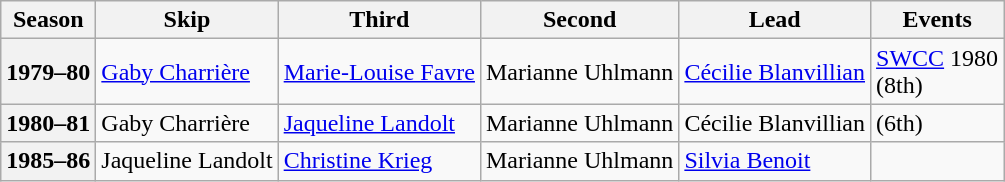<table class="wikitable">
<tr>
<th scope="col">Season</th>
<th scope="col">Skip</th>
<th scope="col">Third</th>
<th scope="col">Second</th>
<th scope="col">Lead</th>
<th scope="col">Events</th>
</tr>
<tr>
<th scope="row">1979–80</th>
<td><a href='#'>Gaby Charrière</a></td>
<td><a href='#'>Marie-Louise Favre</a></td>
<td>Marianne Uhlmann</td>
<td><a href='#'>Cécilie Blanvillian</a></td>
<td><a href='#'>SWCC</a> 1980 <br> (8th)</td>
</tr>
<tr>
<th scope="row">1980–81</th>
<td>Gaby Charrière</td>
<td><a href='#'>Jaqueline Landolt</a></td>
<td>Marianne Uhlmann</td>
<td>Cécilie Blanvillian</td>
<td> (6th)</td>
</tr>
<tr>
<th scope="row">1985–86</th>
<td>Jaqueline Landolt</td>
<td><a href='#'>Christine Krieg</a></td>
<td>Marianne Uhlmann</td>
<td><a href='#'>Silvia Benoit</a></td>
<td> </td>
</tr>
</table>
